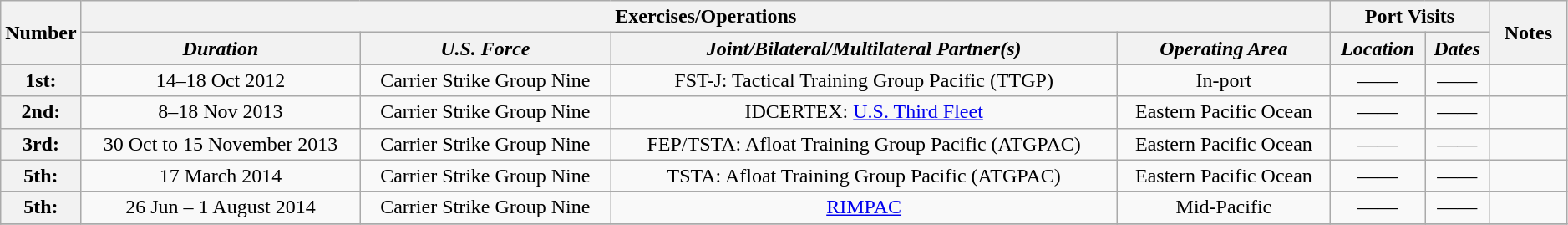<table class="wikitable" style="text-align:center" width=99%>
<tr>
<th rowspan="2" width="5%">Number</th>
<th colspan="4" align="center">Exercises/Operations</th>
<th colspan="2" align="center">Port Visits</th>
<th rowspan="2" width="5%">Notes</th>
</tr>
<tr>
<th align="center"><em>Duration</em></th>
<th align="center"><em>U.S. Force</em></th>
<th align="center"><em>Joint/Bilateral/Multilateral Partner(s)</em></th>
<th align="center"><em>Operating Area</em></th>
<th align="center"><em>Location</em></th>
<th align="center"><em>Dates</em></th>
</tr>
<tr>
<th>1st:</th>
<td>14–18 Oct 2012</td>
<td>Carrier Strike Group Nine</td>
<td>FST-J: Tactical Training Group Pacific (TTGP)</td>
<td>In-port</td>
<td>——</td>
<td>——</td>
<td></td>
</tr>
<tr>
<th>2nd:</th>
<td>8–18 Nov 2013</td>
<td>Carrier Strike Group Nine</td>
<td>IDCERTEX: <a href='#'>U.S. Third Fleet</a></td>
<td>Eastern Pacific Ocean</td>
<td>——</td>
<td>——</td>
<td></td>
</tr>
<tr>
<th>3rd:</th>
<td>30 Oct to 15 November 2013</td>
<td>Carrier Strike Group Nine</td>
<td>FEP/TSTA: Afloat Training Group Pacific (ATGPAC)</td>
<td>Eastern Pacific Ocean</td>
<td>——</td>
<td>——</td>
<td></td>
</tr>
<tr>
<th>5th:</th>
<td>17 March 2014</td>
<td>Carrier Strike Group Nine</td>
<td>TSTA: Afloat Training Group Pacific (ATGPAC)</td>
<td>Eastern Pacific Ocean</td>
<td>——</td>
<td>——</td>
<td></td>
</tr>
<tr>
<th>5th:</th>
<td>26 Jun – 1 August 2014</td>
<td>Carrier Strike Group Nine</td>
<td><a href='#'>RIMPAC</a></td>
<td>Mid-Pacific</td>
<td>——</td>
<td>——</td>
<td></td>
</tr>
<tr>
</tr>
</table>
